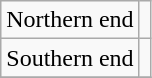<table class="wikitable table">
<tr>
<td>Northern end</td>
<td></td>
</tr>
<tr>
<td>Southern end</td>
<td></td>
</tr>
<tr>
</tr>
</table>
